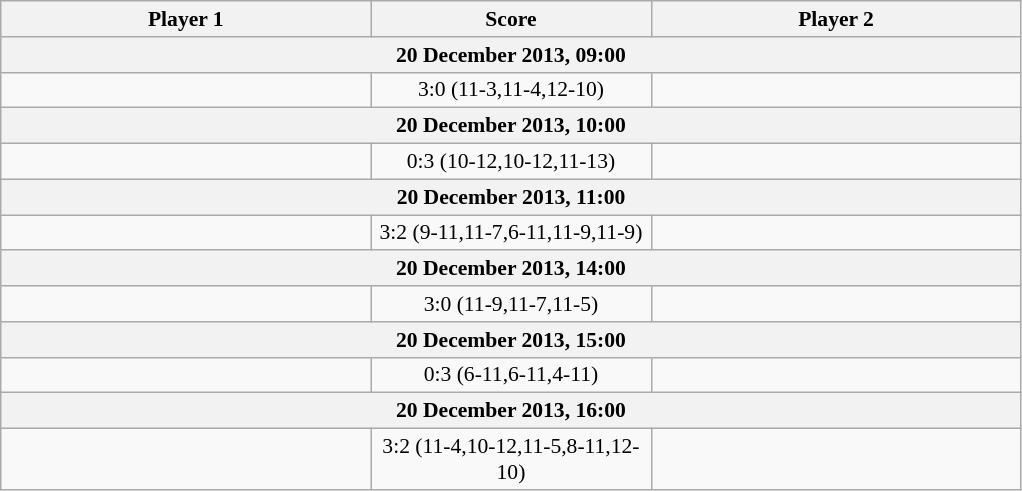<table class="wikitable" style="text-align: center; font-size:90% ">
<tr>
<th align="right" width="240">Player 1</th>
<th width="180">Score</th>
<th align="left" width="240">Player 2</th>
</tr>
<tr>
<th colspan=3>20 December 2013, 09:00</th>
</tr>
<tr>
<td align=right><strong></strong></td>
<td align=center>3:0 (11-3,11-4,12-10)</td>
<td align=left></td>
</tr>
<tr>
<th colspan=3>20 December 2013, 10:00</th>
</tr>
<tr>
<td align=right></td>
<td align=center>0:3 (10-12,10-12,11-13)</td>
<td align=left><strong></strong></td>
</tr>
<tr>
<th colspan=3>20 December 2013, 11:00</th>
</tr>
<tr>
<td align=right><strong></strong></td>
<td align=center>3:2 (9-11,11-7,6-11,11-9,11-9)</td>
<td align=left></td>
</tr>
<tr>
<th colspan=3>20 December 2013, 14:00</th>
</tr>
<tr>
<td align=right><strong></strong></td>
<td align=center>3:0 (11-9,11-7,11-5)</td>
<td align=left></td>
</tr>
<tr>
<th colspan=3>20 December 2013, 15:00</th>
</tr>
<tr>
<td align=right></td>
<td align=center>0:3 (6-11,6-11,4-11)</td>
<td align=left><strong></strong></td>
</tr>
<tr>
<th colspan=3>20 December 2013, 16:00</th>
</tr>
<tr>
<td align=right><strong></strong></td>
<td align=center>3:2 (11-4,10-12,11-5,8-11,12-10)</td>
<td align=left></td>
</tr>
</table>
